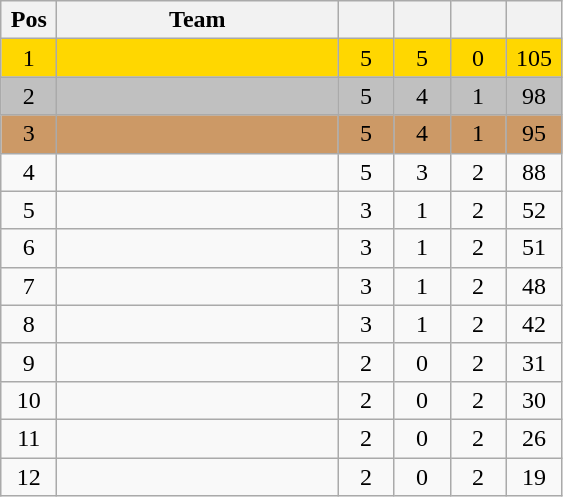<table class="wikitable" style="text-align:center">
<tr>
<th width=30>Pos</th>
<th width=180>Team</th>
<th width=30></th>
<th width=30></th>
<th width=30></th>
<th width=30></th>
</tr>
<tr bgcolor=gold>
<td>1</td>
<td align=left></td>
<td>5</td>
<td>5</td>
<td>0</td>
<td>105</td>
</tr>
<tr bgcolor=silver>
<td>2</td>
<td align=left></td>
<td>5</td>
<td>4</td>
<td>1</td>
<td>98</td>
</tr>
<tr bgcolor=cc9966>
<td>3</td>
<td align=left></td>
<td>5</td>
<td>4</td>
<td>1</td>
<td>95</td>
</tr>
<tr>
<td>4</td>
<td align=left></td>
<td>5</td>
<td>3</td>
<td>2</td>
<td>88</td>
</tr>
<tr>
<td>5</td>
<td align=left></td>
<td>3</td>
<td>1</td>
<td>2</td>
<td>52</td>
</tr>
<tr>
<td>6</td>
<td align=left></td>
<td>3</td>
<td>1</td>
<td>2</td>
<td>51</td>
</tr>
<tr>
<td>7</td>
<td align=left></td>
<td>3</td>
<td>1</td>
<td>2</td>
<td>48</td>
</tr>
<tr>
<td>8</td>
<td align=left></td>
<td>3</td>
<td>1</td>
<td>2</td>
<td>42</td>
</tr>
<tr>
<td>9</td>
<td align=left></td>
<td>2</td>
<td>0</td>
<td>2</td>
<td>31</td>
</tr>
<tr>
<td>10</td>
<td align=left></td>
<td>2</td>
<td>0</td>
<td>2</td>
<td>30</td>
</tr>
<tr>
<td>11</td>
<td align=left></td>
<td>2</td>
<td>0</td>
<td>2</td>
<td>26</td>
</tr>
<tr>
<td>12</td>
<td align=left></td>
<td>2</td>
<td>0</td>
<td>2</td>
<td>19</td>
</tr>
</table>
